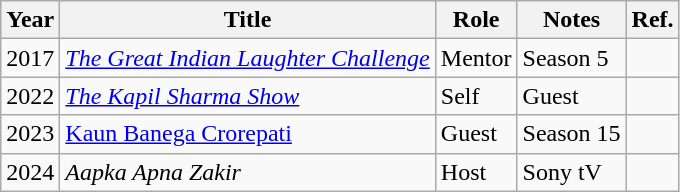<table class="wikitable">
<tr>
<th>Year</th>
<th>Title</th>
<th>Role</th>
<th>Notes</th>
<th>Ref.</th>
</tr>
<tr>
<td>2017</td>
<td><em><a href='#'>The Great Indian Laughter Challenge</a></em></td>
<td>Mentor</td>
<td>Season 5</td>
<td></td>
</tr>
<tr>
<td>2022</td>
<td><em><a href='#'>The Kapil Sharma Show</a></em></td>
<td>Self</td>
<td>Guest</td>
<td></td>
</tr>
<tr>
<td>2023</td>
<td><a href='#'>Kaun Banega Crorepati</a></td>
<td>Guest</td>
<td>Season 15</td>
<td></td>
</tr>
<tr>
<td>2024</td>
<td><em>Aapka Apna Zakir</em></td>
<td>Host</td>
<td>Sony tV</td>
<td></td>
</tr>
</table>
